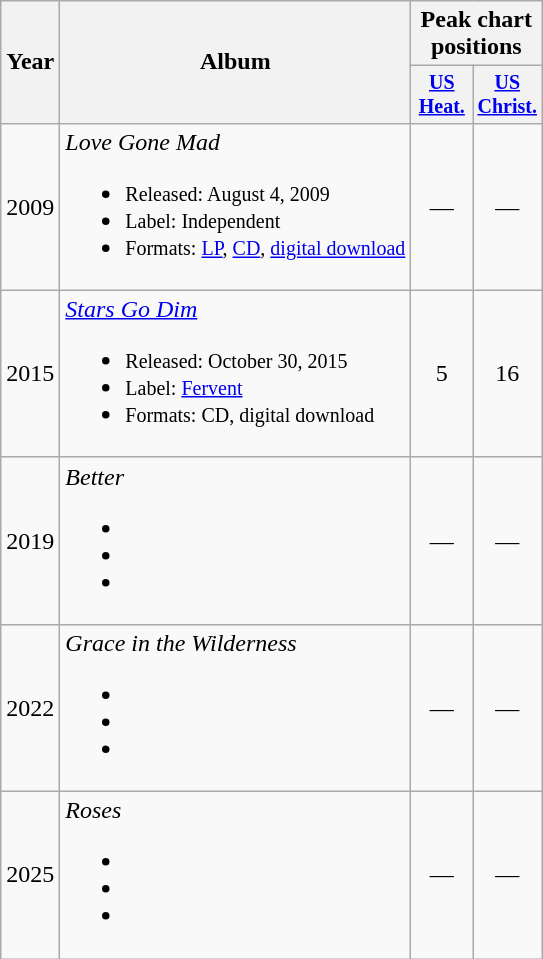<table class="wikitable">
<tr>
<th rowspan="2">Year</th>
<th rowspan="2">Album</th>
<th colspan="2">Peak chart positions</th>
</tr>
<tr style="font-size:smaller;">
<th style="width:35px;"><a href='#'>US<br>Heat.</a><br></th>
<th style="width:35px;"><a href='#'>US<br>Christ.</a><br></th>
</tr>
<tr>
<td>2009</td>
<td><em>Love Gone Mad</em><br><ul><li><small>Released: August 4, 2009</small></li><li><small>Label: Independent</small></li><li><small>Formats: <a href='#'>LP</a>, <a href='#'>CD</a>, <a href='#'>digital download</a></small></li></ul></td>
<td style="text-align:center;">—</td>
<td style="text-align:center;">—</td>
</tr>
<tr>
<td>2015</td>
<td><em><a href='#'>Stars Go Dim</a></em><br><ul><li><small>Released: October 30, 2015</small></li><li><small>Label: <a href='#'>Fervent</a></small></li><li><small>Formats: CD, digital download</small></li></ul></td>
<td style="text-align:center;">5</td>
<td style="text-align:center;">16</td>
</tr>
<tr>
<td>2019</td>
<td><em>Better</em><br><ul><li></li><li></li><li></li></ul></td>
<td style="text-align:center;">—</td>
<td style="text-align:center;">—</td>
</tr>
<tr>
<td>2022</td>
<td><em>Grace in the Wilderness</em><br><ul><li></li><li></li><li></li></ul></td>
<td style="text-align:center;">—</td>
<td style="text-align:center;">—</td>
</tr>
<tr>
<td>2025</td>
<td><em>Roses</em><br><ul><li></li><li></li><li></li></ul></td>
<td style="text-align:center;">—</td>
<td style="text-align:center;">—</td>
</tr>
</table>
